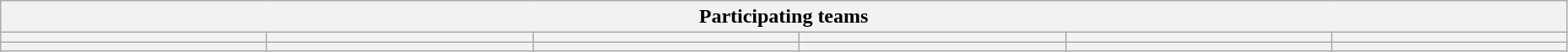<table class="wikitable" style="width:98%;">
<tr>
<th colspan=6>Participating teams</th>
</tr>
<tr>
<th width=17%> </th>
<th width=17%></th>
<th width=17%></th>
<th width=17%></th>
<th width=17%></th>
<th width=17%></th>
</tr>
<tr>
<th width=17%></th>
<th width=17%> </th>
<th width=17%></th>
<th width=17%> </th>
<th width=17%> </th>
<th width=17%></th>
</tr>
</table>
